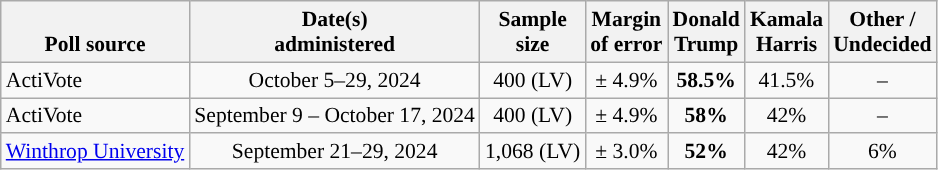<table class="wikitable sortable mw-datatable" style="font-size:90%;text-align:center;line-height:17px">
<tr valign=bottom>
<th>Poll source</th>
<th>Date(s)<br>administered</th>
<th>Sample<br>size</th>
<th>Margin<br>of error</th>
<th class="unsortable">Donald<br>Trump<br></th>
<th class="unsortable">Kamala<br>Harris<br></th>
<th class="unsortable">Other /<br>Undecided</th>
</tr>
<tr>
<td style="text-align:left">ActiVote</td>
<td data-sort-value="2024-10-28">October 5–29, 2024</td>
<td>400 (LV)</td>
<td>± 4.9%</td>
<td style="background-color:"><strong>58.5%</strong></td>
<td>41.5%</td>
<td>–</td>
</tr>
<tr>
<td style="text-align:left">ActiVote</td>
<td data-sort-value="2024-02-15">September 9 – October 17, 2024</td>
<td>400 (LV)</td>
<td>± 4.9%</td>
<td style="background-color:"><strong>58%</strong></td>
<td>42%</td>
<td>–</td>
</tr>
<tr>
<td style="text-align:left;"><a href='#'>Winthrop University</a></td>
<td data-sort-value="2024-02-15">September 21–29, 2024</td>
<td>1,068 (LV)</td>
<td>± 3.0%</td>
<td style="background-color:"><strong>52%</strong></td>
<td>42%</td>
<td>6%</td>
</tr>
</table>
